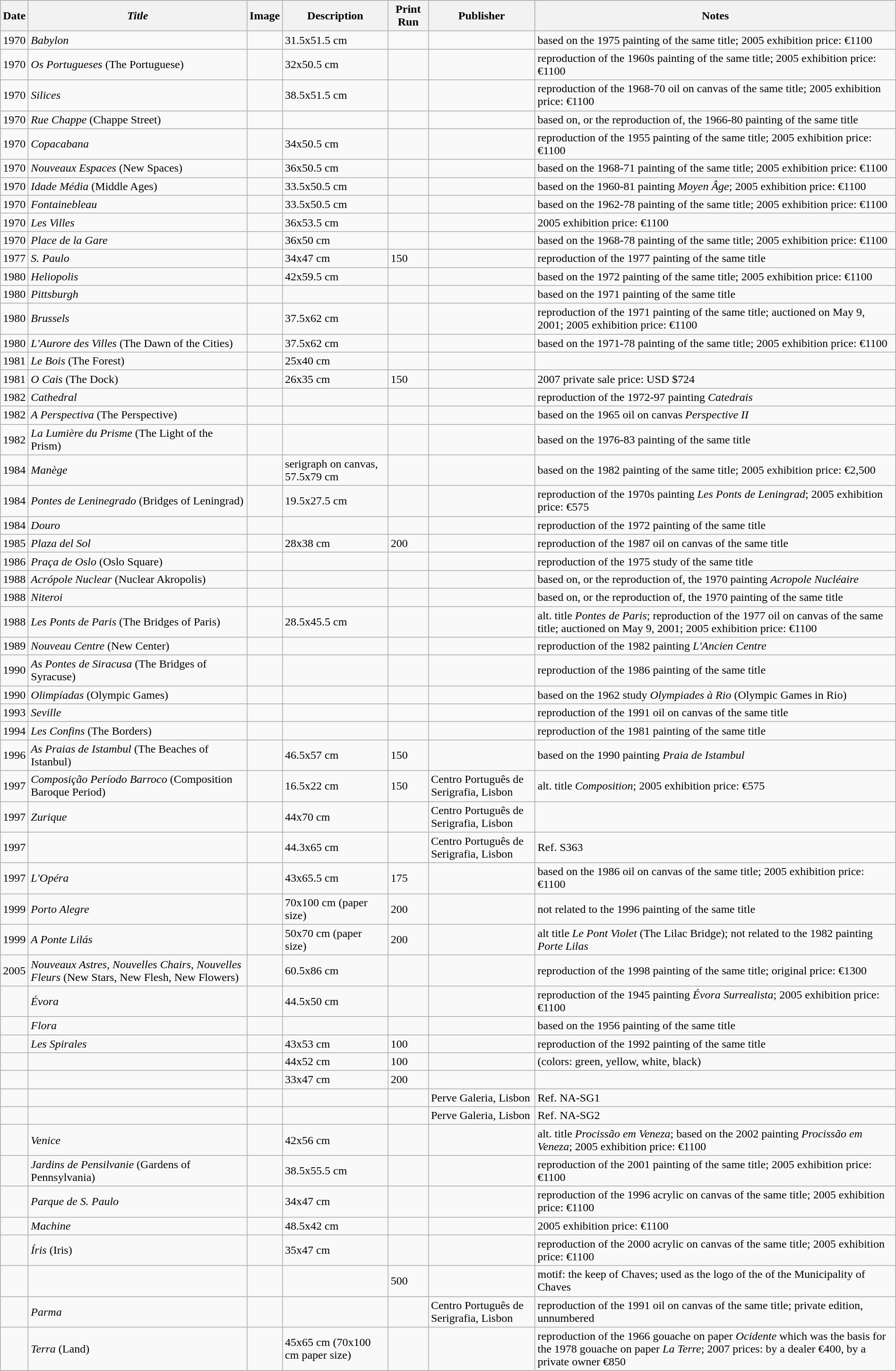<table class="wikitable sortable" border="1" width=100%>
<tr bgcolor="#CCCCCC">
<th>Date</th>
<th><em>Title</em></th>
<th class="unsortable">Image</th>
<th>Description</th>
<th>Print Run</th>
<th>Publisher</th>
<th>Notes</th>
</tr>
<tr>
<td>1970</td>
<td><em>Babylon</em></td>
<td> </td>
<td>31.5x51.5 cm</td>
<td></td>
<td></td>
<td>based on the 1975 painting of the same title; 2005 exhibition price: €1100</td>
</tr>
<tr>
<td>1970</td>
<td><em>Os Portugueses</em> (The Portuguese)</td>
<td></td>
<td>32x50.5 cm</td>
<td></td>
<td></td>
<td>reproduction of the 1960s painting of the same title; 2005 exhibition price: €1100</td>
</tr>
<tr>
<td>1970</td>
<td><em>Silices</em></td>
<td></td>
<td>38.5x51.5 cm</td>
<td></td>
<td></td>
<td>reproduction of the 1968-70 oil on canvas of the same title; 2005 exhibition price: €1100</td>
</tr>
<tr>
<td>1970</td>
<td><em>Rue Chappe</em> (Chappe Street)</td>
<td></td>
<td></td>
<td></td>
<td></td>
<td>based on, or the reproduction of, the 1966-80 painting of the same title</td>
</tr>
<tr>
<td>1970</td>
<td><em>Copacabana</em></td>
<td></td>
<td>34x50.5 cm</td>
<td></td>
<td></td>
<td>reproduction of the 1955 painting of the same title; 2005 exhibition price: €1100</td>
</tr>
<tr>
<td>1970</td>
<td><em>Nouveaux Espaces</em> (New Spaces)</td>
<td></td>
<td>36x50.5 cm</td>
<td></td>
<td></td>
<td>based on the 1968-71 painting of the same title; 2005 exhibition price: €1100</td>
</tr>
<tr>
<td>1970</td>
<td><em>Idade Média</em> (Middle Ages)</td>
<td> </td>
<td>33.5x50.5 cm</td>
<td></td>
<td></td>
<td>based on the 1960-81 painting <em>Moyen Âge</em>; 2005 exhibition price: €1100</td>
</tr>
<tr>
<td>1970</td>
<td><em>Fontainebleau</em></td>
<td></td>
<td>33.5x50.5 cm</td>
<td></td>
<td></td>
<td>based on the 1962-78 painting of the same title; 2005 exhibition price: €1100</td>
</tr>
<tr>
<td>1970</td>
<td><em>Les Villes</em></td>
<td></td>
<td>36x53.5 cm</td>
<td></td>
<td></td>
<td>2005 exhibition price: €1100</td>
</tr>
<tr>
<td>1970</td>
<td><em>Place de la Gare</em></td>
<td> </td>
<td>36x50 cm</td>
<td></td>
<td></td>
<td>based on the 1968-78 painting of the same title; 2005 exhibition price: €1100</td>
</tr>
<tr>
<td>1977</td>
<td><em>S. Paulo</em></td>
<td></td>
<td>34x47 cm</td>
<td>150</td>
<td></td>
<td>reproduction of the 1977 painting of the same title</td>
</tr>
<tr>
<td>1980</td>
<td><em>Heliopolis</em></td>
<td></td>
<td>42x59.5 cm</td>
<td></td>
<td></td>
<td>based on the 1972 painting of the same title; 2005 exhibition price: €1100</td>
</tr>
<tr>
<td>1980</td>
<td><em>Pittsburgh</em></td>
<td></td>
<td></td>
<td></td>
<td></td>
<td>based on the 1971 painting of the same title</td>
</tr>
<tr>
<td>1980</td>
<td><em>Brussels</em></td>
<td> </td>
<td>37.5x62 cm</td>
<td></td>
<td></td>
<td>reproduction of the 1971 painting of the same title; auctioned on May 9, 2001; 2005 exhibition price: €1100</td>
</tr>
<tr>
<td>1980</td>
<td><em>L'Aurore des Villes</em> (The Dawn of the Cities)</td>
<td></td>
<td>37.5x62 cm</td>
<td></td>
<td></td>
<td>based on the 1971-78 painting of the same title; 2005 exhibition price: €1100</td>
</tr>
<tr>
<td>1981</td>
<td><em>Le Bois</em> (The Forest)</td>
<td> </td>
<td>25x40 cm</td>
<td></td>
<td></td>
<td></td>
</tr>
<tr>
<td>1981</td>
<td><em>O Cais</em> (The Dock)</td>
<td>  </td>
<td>26x35 cm</td>
<td>150</td>
<td></td>
<td>2007 private sale price: USD $724</td>
</tr>
<tr>
<td>1982</td>
<td><em>Cathedral</em></td>
<td></td>
<td></td>
<td></td>
<td></td>
<td>reproduction of the 1972-97 painting <em>Catedrais</em></td>
</tr>
<tr>
<td>1982</td>
<td><em>A Perspectiva</em> (The Perspective)</td>
<td></td>
<td></td>
<td></td>
<td></td>
<td>based on the 1965 oil on canvas <em>Perspective II</em></td>
</tr>
<tr>
<td>1982</td>
<td><em>La Lumière du Prisme</em> (The Light of the Prism)</td>
<td></td>
<td></td>
<td></td>
<td></td>
<td>based on the 1976-83 painting of the same title</td>
</tr>
<tr>
<td>1984</td>
<td><em>Manège</em></td>
<td></td>
<td>serigraph on canvas, 57.5x79 cm</td>
<td></td>
<td></td>
<td>based on the 1982 painting of the same title; 2005 exhibition price: €2,500</td>
</tr>
<tr>
<td>1984</td>
<td><em>Pontes de Leninegrado</em> (Bridges of Leningrad)</td>
<td></td>
<td>19.5x27.5 cm</td>
<td></td>
<td></td>
<td>reproduction of the 1970s painting <em>Les Ponts de Leningrad</em>; 2005 exhibition price: €575</td>
</tr>
<tr>
<td>1984</td>
<td><em>Douro</em></td>
<td></td>
<td></td>
<td></td>
<td></td>
<td>reproduction of the 1972 painting of the same title</td>
</tr>
<tr>
<td>1985</td>
<td><em>Plaza del Sol</em></td>
<td></td>
<td>28x38 cm</td>
<td>200</td>
<td></td>
<td>reproduction of the 1987 oil on canvas of the same title</td>
</tr>
<tr>
<td>1986</td>
<td><em>Praça de Oslo</em> (Oslo Square)</td>
<td></td>
<td></td>
<td></td>
<td></td>
<td>reproduction of the 1975 study of the same title</td>
</tr>
<tr>
<td>1988</td>
<td><em>Acrópole Nuclear</em> (Nuclear Akropolis)</td>
<td></td>
<td></td>
<td></td>
<td></td>
<td>based on, or the reproduction of, the 1970 painting <em>Acropole Nucléaire</em></td>
</tr>
<tr>
<td>1988</td>
<td><em>Niteroi</em></td>
<td></td>
<td></td>
<td></td>
<td></td>
<td>based on, or the reproduction of, the 1970 painting of the same title</td>
</tr>
<tr>
<td>1988</td>
<td><em>Les Ponts de Paris</em> (The Bridges of Paris)</td>
<td> </td>
<td>28.5x45.5 cm</td>
<td></td>
<td></td>
<td>alt. title <em>Pontes de Paris</em>; reproduction of the 1977 oil on canvas of the same title; auctioned on May 9, 2001; 2005 exhibition price: €1100</td>
</tr>
<tr>
<td>1989</td>
<td><em>Nouveau Centre</em> (New Center)</td>
<td></td>
<td></td>
<td></td>
<td></td>
<td>reproduction of the 1982 painting <em>L'Ancien Centre</em></td>
</tr>
<tr>
<td>1990</td>
<td><em>As Pontes de Siracusa</em> (The Bridges of Syracuse)</td>
<td></td>
<td></td>
<td></td>
<td></td>
<td>reproduction of the 1986 painting of the same title</td>
</tr>
<tr>
<td>1990</td>
<td><em>Olimpíadas</em> (Olympic Games)</td>
<td></td>
<td></td>
<td></td>
<td></td>
<td>based on the 1962 study <em>Olympiades à Rio</em> (Olympic Games in Rio)</td>
</tr>
<tr>
<td>1993</td>
<td><em>Seville</em></td>
<td></td>
<td></td>
<td></td>
<td></td>
<td>reproduction of the 1991 oil on canvas of the same title</td>
</tr>
<tr>
<td>1994</td>
<td><em>Les Confins</em> (The Borders)</td>
<td></td>
<td></td>
<td></td>
<td></td>
<td>reproduction of the 1981 painting of the same title</td>
</tr>
<tr>
<td>1996</td>
<td><em>As Praias de Istambul</em> (The Beaches of Istanbul)</td>
<td></td>
<td>46.5x57 cm</td>
<td>150</td>
<td></td>
<td>based on the 1990 painting <em>Praia de Istambul</em></td>
</tr>
<tr>
<td>1997</td>
<td><em>Composição Período Barroco</em> (Composition Baroque Period)</td>
<td></td>
<td>16.5x22 cm</td>
<td>150</td>
<td>Centro Português de Serigrafia, Lisbon</td>
<td>alt. title <em>Composition</em>; 2005 exhibition price: €575</td>
</tr>
<tr>
<td>1997</td>
<td><em>Zurique</em></td>
<td></td>
<td>44x70 cm</td>
<td></td>
<td>Centro Português de Serigrafia, Lisbon</td>
</tr>
<tr>
<td>1997</td>
<td></td>
<td></td>
<td>44.3x65 cm</td>
<td></td>
<td>Centro Português de Serigrafia, Lisbon</td>
<td>Ref. S363</td>
</tr>
<tr>
<td>1997</td>
<td><em>L'Opéra</em></td>
<td></td>
<td>43x65.5 cm</td>
<td>175</td>
<td></td>
<td>based on the 1986 oil on canvas of the same title; 2005 exhibition price: €1100</td>
</tr>
<tr>
<td>1999</td>
<td><em>Porto Alegre</em></td>
<td></td>
<td>70x100 cm (paper size)</td>
<td>200</td>
<td></td>
<td>not related to the 1996 painting of the same title</td>
</tr>
<tr>
<td>1999</td>
<td><em>A Ponte Lilás</em></td>
<td></td>
<td>50x70 cm (paper size)</td>
<td>200</td>
<td></td>
<td>alt title <em>Le Pont Violet</em> (The Lilac Bridge); not related to the 1982 painting <em>Porte Lilas</em></td>
</tr>
<tr>
<td>2005</td>
<td><em>Nouveaux Astres, Nouvelles Chairs, Nouvelles Fleurs</em> (New Stars, New Flesh, New Flowers)</td>
<td></td>
<td>60.5x86 cm</td>
<td></td>
<td></td>
<td>reproduction of the 1998 painting of the same title; original price: €1300</td>
</tr>
<tr>
<td></td>
<td><em>Évora</em></td>
<td></td>
<td>44.5x50 cm</td>
<td></td>
<td></td>
<td>reproduction of the 1945 painting <em>Évora Surrealista</em>; 2005 exhibition price: €1100</td>
</tr>
<tr>
<td></td>
<td><em>Flora</em></td>
<td></td>
<td></td>
<td></td>
<td></td>
<td>based on the 1956 painting of the same title</td>
</tr>
<tr>
<td></td>
<td><em>Les Spirales</em></td>
<td></td>
<td>43x53 cm</td>
<td>100</td>
<td></td>
<td>reproduction of the 1992 painting of the same title</td>
</tr>
<tr>
<td></td>
<td></td>
<td></td>
<td>44x52 cm</td>
<td>100</td>
<td></td>
<td>(colors: green, yellow, white, black)</td>
</tr>
<tr>
<td></td>
<td></td>
<td></td>
<td>33x47 cm</td>
<td>200</td>
<td></td>
<td></td>
</tr>
<tr>
<td></td>
<td></td>
<td></td>
<td></td>
<td></td>
<td>Perve Galeria, Lisbon</td>
<td>Ref. NA-SG1</td>
</tr>
<tr>
<td></td>
<td></td>
<td></td>
<td></td>
<td></td>
<td>Perve Galeria, Lisbon</td>
<td>Ref. NA-SG2</td>
</tr>
<tr>
<td></td>
<td><em>Venice</em></td>
<td>  </td>
<td>42x56 cm</td>
<td></td>
<td></td>
<td>alt. title <em>Procissão em Veneza</em>; based on the 2002 painting <em>Procissão em Veneza</em>; 2005 exhibition price: €1100</td>
</tr>
<tr>
<td></td>
<td><em>Jardins de Pensilvanie</em> (Gardens of Pennsylvania)</td>
<td></td>
<td>38.5x55.5 cm</td>
<td></td>
<td></td>
<td>reproduction of the 2001 painting of the same title; 2005 exhibition price: €1100</td>
</tr>
<tr>
<td></td>
<td><em>Parque de S. Paulo</em></td>
<td></td>
<td>34x47 cm</td>
<td></td>
<td></td>
<td>reproduction of the 1996 acrylic on canvas of the same title; 2005 exhibition price: €1100</td>
</tr>
<tr>
<td></td>
<td><em>Machine</em></td>
<td></td>
<td>48.5x42 cm</td>
<td></td>
<td></td>
<td>2005 exhibition price: €1100</td>
</tr>
<tr>
<td></td>
<td><em>Íris</em> (Iris)</td>
<td></td>
<td>35x47 cm</td>
<td></td>
<td></td>
<td>reproduction of the 2000 acrylic on canvas of the same title; 2005 exhibition price: €1100</td>
</tr>
<tr>
<td></td>
<td></td>
<td></td>
<td></td>
<td>500</td>
<td></td>
<td>motif: the keep of Chaves; used as the logo of the  of the Municipality of Chaves</td>
</tr>
<tr>
<td></td>
<td><em>Parma</em></td>
<td></td>
<td></td>
<td></td>
<td>Centro Português de Serigrafia, Lisbon</td>
<td>reproduction of the 1991 oil on canvas of the same title; private edition, unnumbered</td>
</tr>
<tr>
<td></td>
<td><em>Terra</em> (Land)</td>
<td> <br></td>
<td>45x65 cm (70x100 cm paper size)</td>
<td></td>
<td></td>
<td>reproduction of the 1966 gouache on paper <em>Ocidente</em> which was the basis for the 1978 gouache on paper <em>La Terre</em>; 2007 prices: by a dealer €400, by a private owner €850</td>
</tr>
</table>
